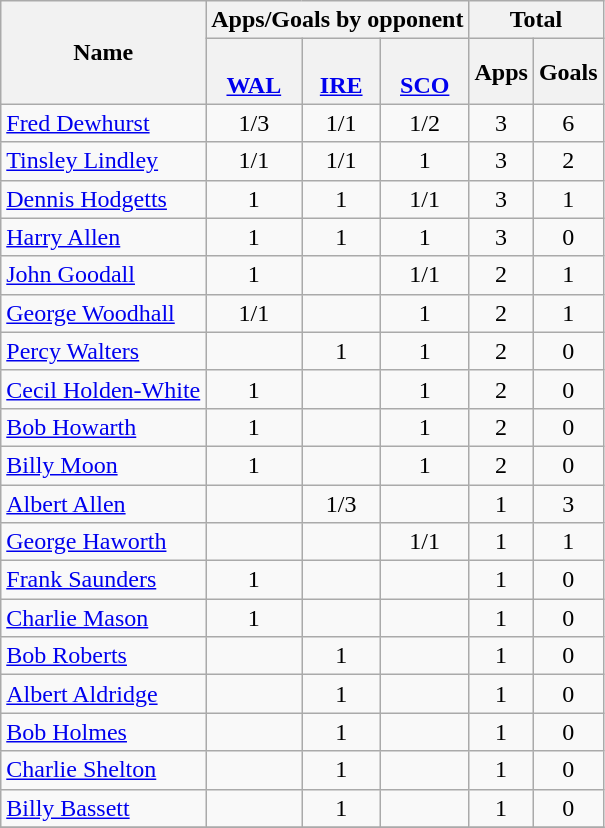<table class="wikitable sortable" style="text-align: center;">
<tr>
<th rowspan=2>Name</th>
<th colspan=3>Apps/Goals by opponent</th>
<th colspan=2>Total</th>
</tr>
<tr>
<th><br><a href='#'>WAL</a></th>
<th><br><a href='#'>IRE</a></th>
<th><br><a href='#'>SCO</a></th>
<th>Apps</th>
<th>Goals</th>
</tr>
<tr>
<td align=left><a href='#'>Fred Dewhurst</a></td>
<td>1/3</td>
<td>1/1</td>
<td>1/2</td>
<td>3</td>
<td>6</td>
</tr>
<tr>
<td align=left><a href='#'>Tinsley Lindley</a></td>
<td>1/1</td>
<td>1/1</td>
<td>1</td>
<td>3</td>
<td>2</td>
</tr>
<tr>
<td align=left><a href='#'>Dennis Hodgetts</a></td>
<td>1</td>
<td>1</td>
<td>1/1</td>
<td>3</td>
<td>1</td>
</tr>
<tr>
<td align=left><a href='#'>Harry Allen</a></td>
<td>1</td>
<td>1</td>
<td>1</td>
<td>3</td>
<td>0</td>
</tr>
<tr>
<td align=left><a href='#'>John Goodall</a></td>
<td>1</td>
<td></td>
<td>1/1</td>
<td>2</td>
<td>1</td>
</tr>
<tr>
<td align=left><a href='#'>George Woodhall</a></td>
<td>1/1</td>
<td></td>
<td>1</td>
<td>2</td>
<td>1</td>
</tr>
<tr>
<td align=left><a href='#'>Percy Walters</a></td>
<td></td>
<td>1</td>
<td>1</td>
<td>2</td>
<td>0</td>
</tr>
<tr>
<td align=left><a href='#'>Cecil Holden-White</a></td>
<td>1</td>
<td></td>
<td>1</td>
<td>2</td>
<td>0</td>
</tr>
<tr>
<td align=left><a href='#'>Bob Howarth</a></td>
<td>1</td>
<td></td>
<td>1</td>
<td>2</td>
<td>0</td>
</tr>
<tr>
<td align=left><a href='#'>Billy Moon</a></td>
<td>1</td>
<td></td>
<td>1</td>
<td>2</td>
<td>0</td>
</tr>
<tr>
<td align=left><a href='#'>Albert Allen</a></td>
<td></td>
<td>1/3</td>
<td></td>
<td>1</td>
<td>3</td>
</tr>
<tr>
<td align=left><a href='#'>George Haworth</a></td>
<td></td>
<td></td>
<td>1/1</td>
<td>1</td>
<td>1</td>
</tr>
<tr>
<td align=left><a href='#'>Frank Saunders</a></td>
<td>1</td>
<td></td>
<td></td>
<td>1</td>
<td>0</td>
</tr>
<tr>
<td align=left><a href='#'>Charlie Mason</a></td>
<td>1</td>
<td></td>
<td></td>
<td>1</td>
<td>0</td>
</tr>
<tr>
<td align=left><a href='#'>Bob Roberts</a></td>
<td></td>
<td>1</td>
<td></td>
<td>1</td>
<td>0</td>
</tr>
<tr>
<td align=left><a href='#'>Albert Aldridge</a></td>
<td></td>
<td>1</td>
<td></td>
<td>1</td>
<td>0</td>
</tr>
<tr>
<td align=left><a href='#'>Bob Holmes</a></td>
<td></td>
<td>1</td>
<td></td>
<td>1</td>
<td>0</td>
</tr>
<tr>
<td align=left><a href='#'>Charlie Shelton</a></td>
<td></td>
<td>1</td>
<td></td>
<td>1</td>
<td>0</td>
</tr>
<tr>
<td align=left><a href='#'>Billy Bassett</a></td>
<td></td>
<td>1</td>
<td></td>
<td>1</td>
<td>0</td>
</tr>
<tr>
</tr>
</table>
